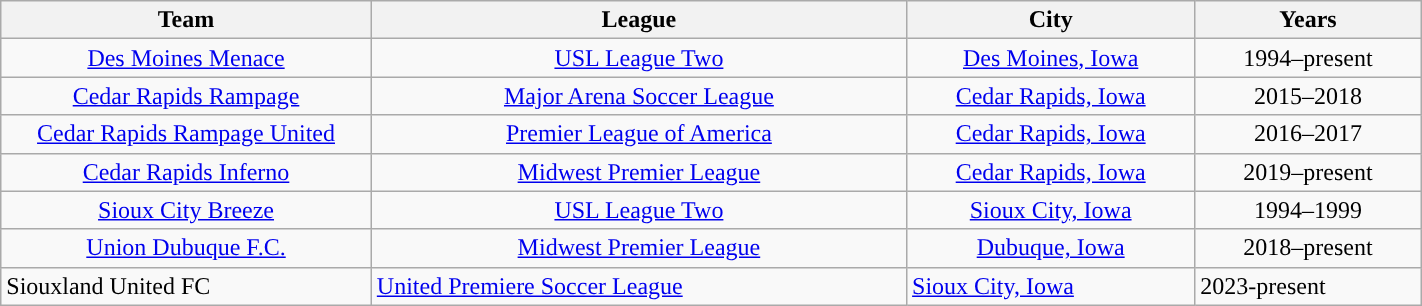<table class="wikitable" style="font-size: 100%; width:75%;">
<tr>
<th rowspan="1" style="width:18%;">Team</th>
<th rowspan="1" style="width:26%;">League</th>
<th rowspan="1" style="width:14%;">City</th>
<th rowspan="1" style="width:11%;">Years</th>
</tr>
<tr>
<td align="center" style="background:"><a href='#'>Des Moines Menace</a></td>
<td align="center" style="background:"><a href='#'>USL League Two</a></td>
<td align="center" style="background:"><a href='#'>Des Moines, Iowa</a></td>
<td align="center" style="background:">1994–present</td>
</tr>
<tr>
<td align="center" style="background:"><a href='#'>Cedar Rapids Rampage</a></td>
<td align="center" style="background:"><a href='#'>Major Arena Soccer League</a></td>
<td align="center" style="background:"><a href='#'>Cedar Rapids, Iowa</a></td>
<td align="center" style="background:">2015–2018</td>
</tr>
<tr>
<td align="center" style="background:"><a href='#'>Cedar Rapids Rampage United</a></td>
<td align="center" style="background:"><a href='#'>Premier League of America</a></td>
<td align="center" style="background:"><a href='#'>Cedar Rapids, Iowa</a></td>
<td align="center" style="background:">2016–2017</td>
</tr>
<tr>
<td align="center" style="background:"><a href='#'>Cedar Rapids Inferno</a></td>
<td align="center" style="background:"><a href='#'>Midwest Premier League</a></td>
<td align="center" style="background:"><a href='#'>Cedar Rapids, Iowa</a></td>
<td align="center" style="background:">2019–present</td>
</tr>
<tr>
<td align="center" style="background:"><a href='#'>Sioux City Breeze</a></td>
<td align="center" style="background:"><a href='#'>USL League Two</a></td>
<td align="center" style="background:"><a href='#'>Sioux City, Iowa</a></td>
<td align="center" style="background:">1994–1999</td>
</tr>
<tr>
<td align="center" style="background:"><a href='#'>Union Dubuque F.C.</a></td>
<td align="center" style="background:"><a href='#'>Midwest Premier League</a></td>
<td align="center" style="background:"><a href='#'>Dubuque, Iowa</a></td>
<td align="center" style="background:">2018–present</td>
</tr>
<tr>
<td>Siouxland United FC</td>
<td><a href='#'>United Premiere Soccer League</a></td>
<td><a href='#'>Sioux City, Iowa</a></td>
<td>2023-present</td>
</tr>
</table>
